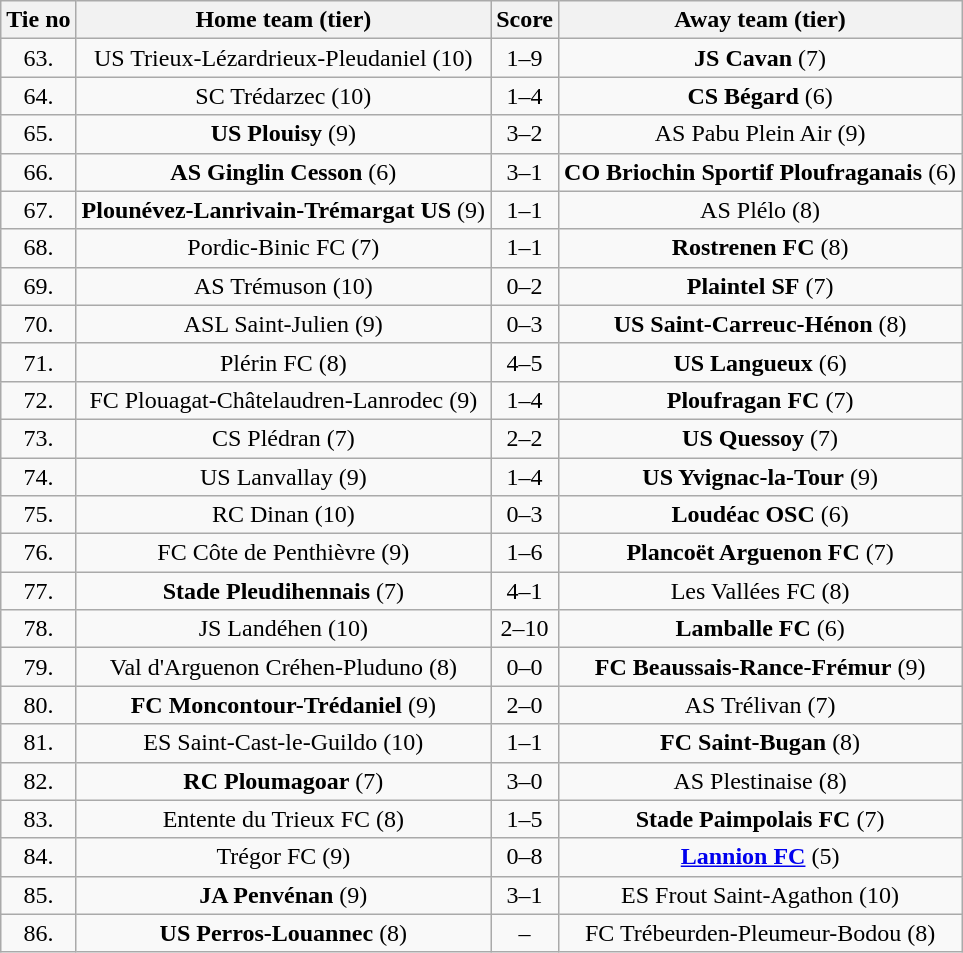<table class="wikitable" style="text-align: center">
<tr>
<th>Tie no</th>
<th>Home team (tier)</th>
<th>Score</th>
<th>Away team (tier)</th>
</tr>
<tr>
<td>63.</td>
<td>US Trieux-Lézardrieux-Pleudaniel (10)</td>
<td>1–9</td>
<td><strong>JS Cavan</strong> (7)</td>
</tr>
<tr>
<td>64.</td>
<td>SC Trédarzec (10)</td>
<td>1–4</td>
<td><strong>CS Bégard</strong> (6)</td>
</tr>
<tr>
<td>65.</td>
<td><strong>US Plouisy</strong> (9)</td>
<td>3–2</td>
<td>AS Pabu Plein Air (9)</td>
</tr>
<tr>
<td>66.</td>
<td><strong>AS Ginglin Cesson</strong> (6)</td>
<td>3–1</td>
<td><strong>CO Briochin Sportif Ploufraganais</strong> (6)</td>
</tr>
<tr>
<td>67.</td>
<td><strong>Plounévez-Lanrivain-Trémargat US</strong> (9)</td>
<td>1–1 </td>
<td>AS Plélo (8)</td>
</tr>
<tr>
<td>68.</td>
<td>Pordic-Binic FC (7)</td>
<td>1–1 </td>
<td><strong>Rostrenen FC</strong> (8)</td>
</tr>
<tr>
<td>69.</td>
<td>AS Trémuson (10)</td>
<td>0–2</td>
<td><strong>Plaintel SF</strong> (7)</td>
</tr>
<tr>
<td>70.</td>
<td>ASL Saint-Julien (9)</td>
<td>0–3</td>
<td><strong>US Saint-Carreuc-Hénon</strong> (8)</td>
</tr>
<tr>
<td>71.</td>
<td>Plérin FC (8)</td>
<td>4–5</td>
<td><strong>US Langueux</strong> (6)</td>
</tr>
<tr>
<td>72.</td>
<td>FC Plouagat-Châtelaudren-Lanrodec (9)</td>
<td>1–4</td>
<td><strong>Ploufragan FC</strong> (7)</td>
</tr>
<tr>
<td>73.</td>
<td>CS Plédran (7)</td>
<td>2–2 </td>
<td><strong>US Quessoy</strong> (7)</td>
</tr>
<tr>
<td>74.</td>
<td>US Lanvallay (9)</td>
<td>1–4</td>
<td><strong>US Yvignac-la-Tour</strong> (9)</td>
</tr>
<tr>
<td>75.</td>
<td>RC Dinan (10)</td>
<td>0–3</td>
<td><strong>Loudéac OSC</strong> (6)</td>
</tr>
<tr>
<td>76.</td>
<td>FC Côte de Penthièvre (9)</td>
<td>1–6</td>
<td><strong>Plancoët Arguenon FC</strong> (7)</td>
</tr>
<tr>
<td>77.</td>
<td><strong>Stade Pleudihennais</strong> (7)</td>
<td>4–1</td>
<td>Les Vallées FC (8)</td>
</tr>
<tr>
<td>78.</td>
<td>JS Landéhen (10)</td>
<td>2–10</td>
<td><strong>Lamballe FC</strong> (6)</td>
</tr>
<tr>
<td>79.</td>
<td>Val d'Arguenon Créhen-Pluduno (8)</td>
<td>0–0 </td>
<td><strong>FC Beaussais-Rance-Frémur</strong> (9)</td>
</tr>
<tr>
<td>80.</td>
<td><strong>FC Moncontour-Trédaniel</strong> (9)</td>
<td>2–0</td>
<td>AS Trélivan (7)</td>
</tr>
<tr>
<td>81.</td>
<td>ES Saint-Cast-le-Guildo (10)</td>
<td>1–1 </td>
<td><strong>FC Saint-Bugan</strong> (8)</td>
</tr>
<tr>
<td>82.</td>
<td><strong>RC Ploumagoar</strong> (7)</td>
<td>3–0</td>
<td>AS Plestinaise (8)</td>
</tr>
<tr>
<td>83.</td>
<td>Entente du Trieux FC (8)</td>
<td>1–5</td>
<td><strong>Stade Paimpolais FC</strong> (7)</td>
</tr>
<tr>
<td>84.</td>
<td>Trégor FC (9)</td>
<td>0–8</td>
<td><strong><a href='#'>Lannion FC</a></strong> (5)</td>
</tr>
<tr>
<td>85.</td>
<td><strong>JA Penvénan</strong> (9)</td>
<td>3–1</td>
<td>ES Frout Saint-Agathon (10)</td>
</tr>
<tr>
<td>86.</td>
<td><strong>US Perros-Louannec</strong> (8)</td>
<td>–</td>
<td>FC Trébeurden-Pleumeur-Bodou (8)</td>
</tr>
</table>
